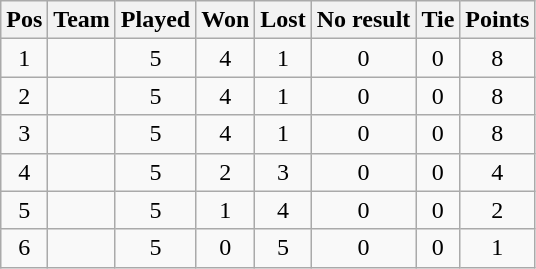<table class="wikitable" style="font-size: 100%; text-align: center;">
<tr>
<th>Pos</th>
<th>Team</th>
<th>Played</th>
<th>Won</th>
<th>Lost</th>
<th>No result</th>
<th>Tie</th>
<th>Points</th>
</tr>
<tr>
<td>1</td>
<td></td>
<td>5</td>
<td>4</td>
<td>1</td>
<td>0</td>
<td>0</td>
<td>8</td>
</tr>
<tr>
<td>2</td>
<td></td>
<td>5</td>
<td>4</td>
<td>1</td>
<td>0</td>
<td>0</td>
<td>8</td>
</tr>
<tr>
<td>3</td>
<td></td>
<td>5</td>
<td>4</td>
<td>1</td>
<td>0</td>
<td>0</td>
<td>8</td>
</tr>
<tr>
<td>4</td>
<td></td>
<td>5</td>
<td>2</td>
<td>3</td>
<td>0</td>
<td>0</td>
<td>4</td>
</tr>
<tr>
<td>5</td>
<td></td>
<td>5</td>
<td>1</td>
<td>4</td>
<td>0</td>
<td>0</td>
<td>2</td>
</tr>
<tr>
<td>6</td>
<td></td>
<td>5</td>
<td>0</td>
<td>5</td>
<td>0</td>
<td>0</td>
<td>1</td>
</tr>
</table>
